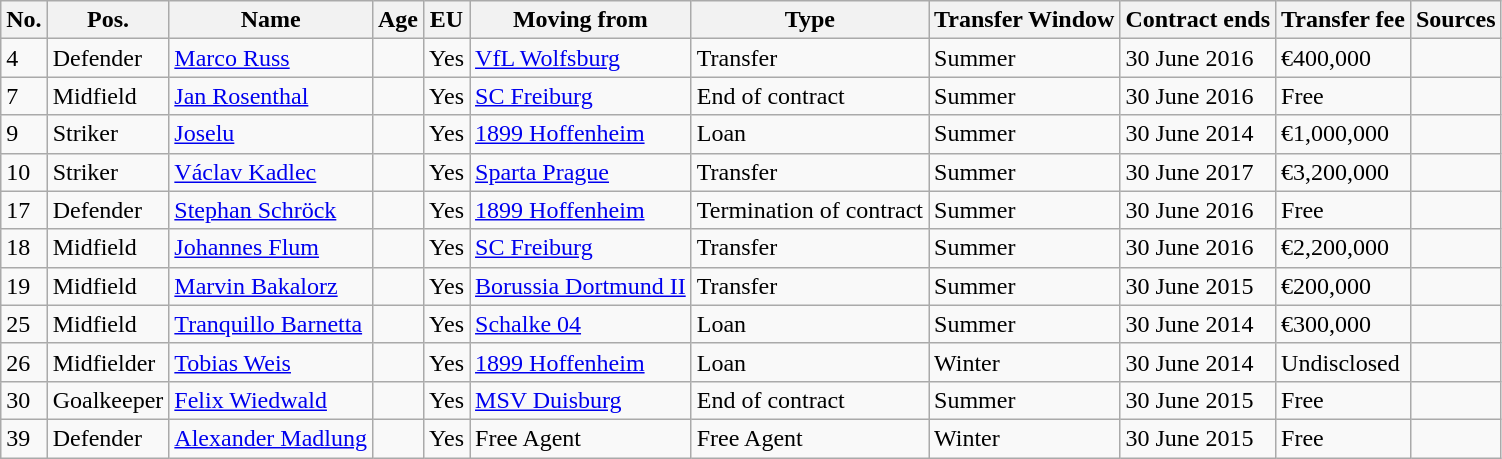<table class="wikitable">
<tr>
<th>No.</th>
<th>Pos.</th>
<th>Name</th>
<th>Age</th>
<th>EU</th>
<th>Moving from</th>
<th>Type</th>
<th>Transfer Window</th>
<th>Contract ends</th>
<th>Transfer fee</th>
<th>Sources</th>
</tr>
<tr>
<td>4</td>
<td>Defender</td>
<td><a href='#'>Marco Russ</a></td>
<td></td>
<td>Yes</td>
<td><a href='#'>VfL Wolfsburg</a></td>
<td>Transfer</td>
<td>Summer</td>
<td>30 June 2016</td>
<td>€400,000</td>
<td></td>
</tr>
<tr>
<td>7</td>
<td>Midfield</td>
<td><a href='#'>Jan Rosenthal</a></td>
<td></td>
<td>Yes</td>
<td><a href='#'>SC Freiburg</a></td>
<td>End of contract</td>
<td>Summer</td>
<td>30 June 2016</td>
<td>Free</td>
<td></td>
</tr>
<tr>
<td>9</td>
<td>Striker</td>
<td><a href='#'>Joselu</a></td>
<td></td>
<td>Yes</td>
<td><a href='#'>1899 Hoffenheim</a></td>
<td>Loan</td>
<td>Summer</td>
<td>30 June 2014</td>
<td>€1,000,000</td>
<td></td>
</tr>
<tr>
<td>10</td>
<td>Striker</td>
<td><a href='#'>Václav Kadlec</a></td>
<td></td>
<td>Yes</td>
<td><a href='#'>Sparta Prague</a></td>
<td>Transfer</td>
<td>Summer</td>
<td>30 June 2017</td>
<td>€3,200,000</td>
<td></td>
</tr>
<tr>
<td>17</td>
<td>Defender</td>
<td><a href='#'>Stephan Schröck</a></td>
<td></td>
<td>Yes</td>
<td><a href='#'>1899 Hoffenheim</a></td>
<td>Termination of contract</td>
<td>Summer</td>
<td>30 June 2016</td>
<td>Free</td>
<td></td>
</tr>
<tr>
<td>18</td>
<td>Midfield</td>
<td><a href='#'>Johannes Flum</a></td>
<td></td>
<td>Yes</td>
<td><a href='#'>SC Freiburg</a></td>
<td>Transfer</td>
<td>Summer</td>
<td>30 June 2016</td>
<td>€2,200,000</td>
<td></td>
</tr>
<tr>
<td>19</td>
<td>Midfield</td>
<td><a href='#'>Marvin Bakalorz</a></td>
<td></td>
<td>Yes</td>
<td><a href='#'>Borussia Dortmund II</a></td>
<td>Transfer</td>
<td>Summer</td>
<td>30 June 2015</td>
<td>€200,000</td>
<td></td>
</tr>
<tr>
<td>25</td>
<td>Midfield</td>
<td><a href='#'>Tranquillo Barnetta</a></td>
<td></td>
<td>Yes</td>
<td><a href='#'>Schalke 04</a></td>
<td>Loan</td>
<td>Summer</td>
<td>30 June 2014</td>
<td>€300,000</td>
<td></td>
</tr>
<tr>
<td>26</td>
<td>Midfielder</td>
<td><a href='#'>Tobias Weis</a></td>
<td></td>
<td>Yes</td>
<td><a href='#'>1899 Hoffenheim</a></td>
<td>Loan</td>
<td>Winter</td>
<td>30 June 2014</td>
<td>Undisclosed</td>
<td></td>
</tr>
<tr>
<td>30</td>
<td>Goalkeeper</td>
<td><a href='#'>Felix Wiedwald</a></td>
<td></td>
<td>Yes</td>
<td><a href='#'>MSV Duisburg</a></td>
<td>End of contract</td>
<td>Summer</td>
<td>30 June 2015</td>
<td>Free</td>
<td></td>
</tr>
<tr>
<td>39</td>
<td>Defender</td>
<td><a href='#'>Alexander Madlung</a></td>
<td></td>
<td>Yes</td>
<td>Free Agent</td>
<td>Free Agent</td>
<td>Winter</td>
<td>30 June 2015</td>
<td>Free</td>
<td></td>
</tr>
</table>
